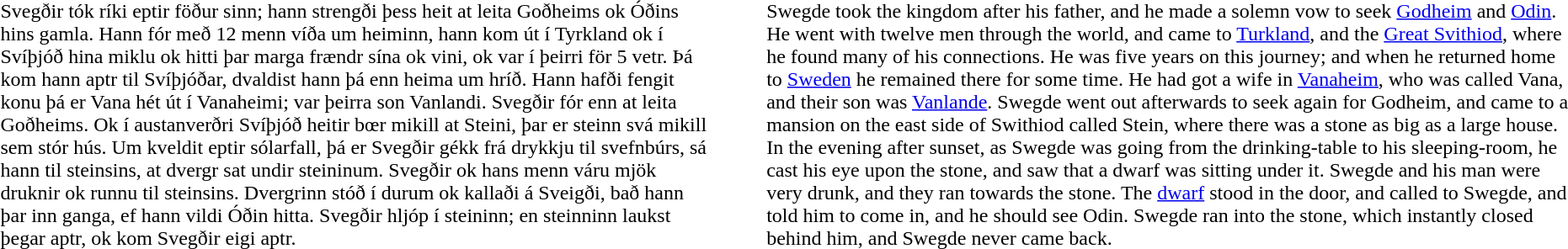<table cellpadding=3>
<tr>
<td><br>Svegðir tók ríki eptir föður sinn; hann strengði þess heit at leita Goðheims ok Óðins hins gamla. Hann fór með 12 menn víða um heiminn, hann kom út í Tyrkland ok í Svíþjóð hina miklu ok hitti þar marga frændr sína ok vini, ok var í þeirri för 5 vetr. Þá kom hann aptr til Svíþjóðar, dvaldist hann þá enn heima um hríð. Hann hafði fengit konu þá er Vana hét út í Vanaheimi; var þeirra son Vanlandi. Svegðir fór enn at leita Goðheims. Ok í austanverðri Svíþjóð heitir bœr mikill at Steini, þar er steinn svá mikill sem stór hús. Um kveldit eptir sólarfall, þá er Svegðir gékk frá drykkju til svefnbúrs, sá hann til steinsins, at dvergr sat undir steininum. Svegðir ok hans menn váru mjök druknir ok runnu til steinsins. Dvergrinn stóð í durum ok kallaði á Sveigði, bað hann þar inn ganga, ef hann vildi Óðin hitta. Svegðir hljóp í steininn; en steinninn laukst þegar aptr, ok kom Svegðir eigi aptr.</td>
<td width="30"></td>
<td><br>Swegde took the kingdom after his father, and he made a solemn
vow to seek <a href='#'>Godheim</a> and <a href='#'>Odin</a>.  He went with twelve men through
the world, and came to <a href='#'>Turkland</a>, and the <a href='#'>Great Svithiod</a>, where he
found many of his connections.  He was five years on this
journey; and when he returned home to <a href='#'>Sweden</a> he remained there
for some time.  He had got a wife in <a href='#'>Vanaheim</a>, who was called
Vana, and their son was <a href='#'>Vanlande</a>.  Swegde went out afterwards to
seek again for Godheim, and came to a mansion on the east side of
Swithiod called Stein, where there was a stone as big as a large
house.  In the evening after sunset, as Swegde was going from the
drinking-table to his sleeping-room, he cast his eye upon the
stone, and saw that a dwarf was sitting under it.  Swegde and his
man were very drunk, and they ran towards the stone.  The <a href='#'>dwarf</a>
stood in the door, and called to Swegde, and told him to come in,
and he should see Odin.  Swegde ran into the stone, which
instantly closed behind him, and Swegde never came back.</td>
<td></td>
</tr>
</table>
